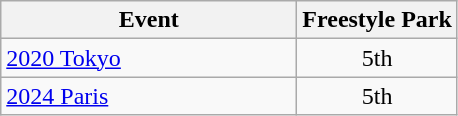<table class="wikitable" style="text-align: center;">
<tr ">
<th style="width:190px;">Event</th>
<th>Freestyle Park</th>
</tr>
<tr>
<td align=left> <a href='#'>2020 Tokyo</a></td>
<td>5th</td>
</tr>
<tr>
<td align=left> <a href='#'>2024 Paris</a></td>
<td>5th</td>
</tr>
</table>
